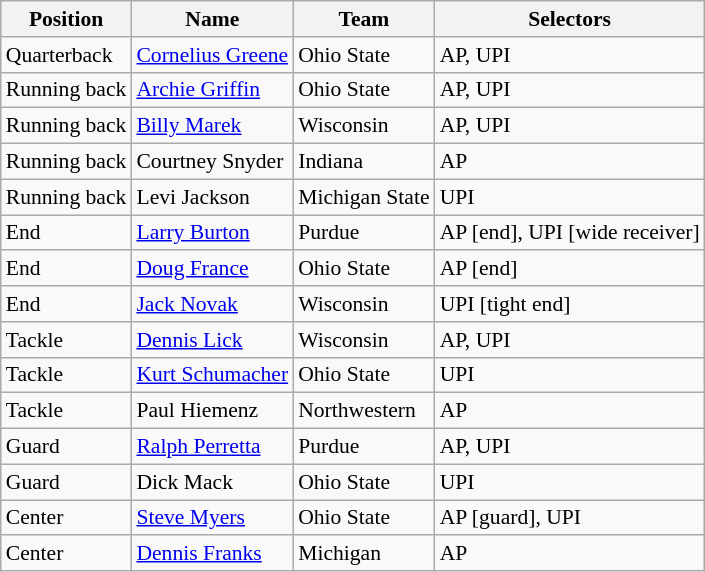<table class="wikitable" style="font-size: 90%">
<tr>
<th>Position</th>
<th>Name</th>
<th>Team</th>
<th>Selectors</th>
</tr>
<tr>
<td>Quarterback</td>
<td><a href='#'>Cornelius Greene</a></td>
<td>Ohio State</td>
<td>AP, UPI</td>
</tr>
<tr>
<td>Running back</td>
<td><a href='#'>Archie Griffin</a></td>
<td>Ohio State</td>
<td>AP, UPI</td>
</tr>
<tr>
<td>Running back</td>
<td><a href='#'>Billy Marek</a></td>
<td>Wisconsin</td>
<td>AP, UPI</td>
</tr>
<tr>
<td>Running back</td>
<td>Courtney Snyder</td>
<td>Indiana</td>
<td>AP</td>
</tr>
<tr>
<td>Running back</td>
<td>Levi Jackson</td>
<td>Michigan State</td>
<td>UPI</td>
</tr>
<tr>
<td>End</td>
<td><a href='#'>Larry Burton</a></td>
<td>Purdue</td>
<td>AP [end], UPI [wide receiver]</td>
</tr>
<tr>
<td>End</td>
<td><a href='#'>Doug France</a></td>
<td>Ohio State</td>
<td>AP [end]</td>
</tr>
<tr>
<td>End</td>
<td><a href='#'>Jack Novak</a></td>
<td>Wisconsin</td>
<td>UPI [tight end]</td>
</tr>
<tr>
<td>Tackle</td>
<td><a href='#'>Dennis Lick</a></td>
<td>Wisconsin</td>
<td>AP, UPI</td>
</tr>
<tr>
<td>Tackle</td>
<td><a href='#'>Kurt Schumacher</a></td>
<td>Ohio State</td>
<td>UPI</td>
</tr>
<tr>
<td>Tackle</td>
<td>Paul Hiemenz</td>
<td>Northwestern</td>
<td>AP</td>
</tr>
<tr>
<td>Guard</td>
<td><a href='#'>Ralph Perretta</a></td>
<td>Purdue</td>
<td>AP, UPI</td>
</tr>
<tr>
<td>Guard</td>
<td>Dick Mack</td>
<td>Ohio State</td>
<td>UPI</td>
</tr>
<tr>
<td>Center</td>
<td><a href='#'>Steve Myers</a></td>
<td>Ohio State</td>
<td>AP [guard], UPI</td>
</tr>
<tr>
<td>Center</td>
<td><a href='#'>Dennis Franks</a></td>
<td>Michigan</td>
<td>AP</td>
</tr>
</table>
